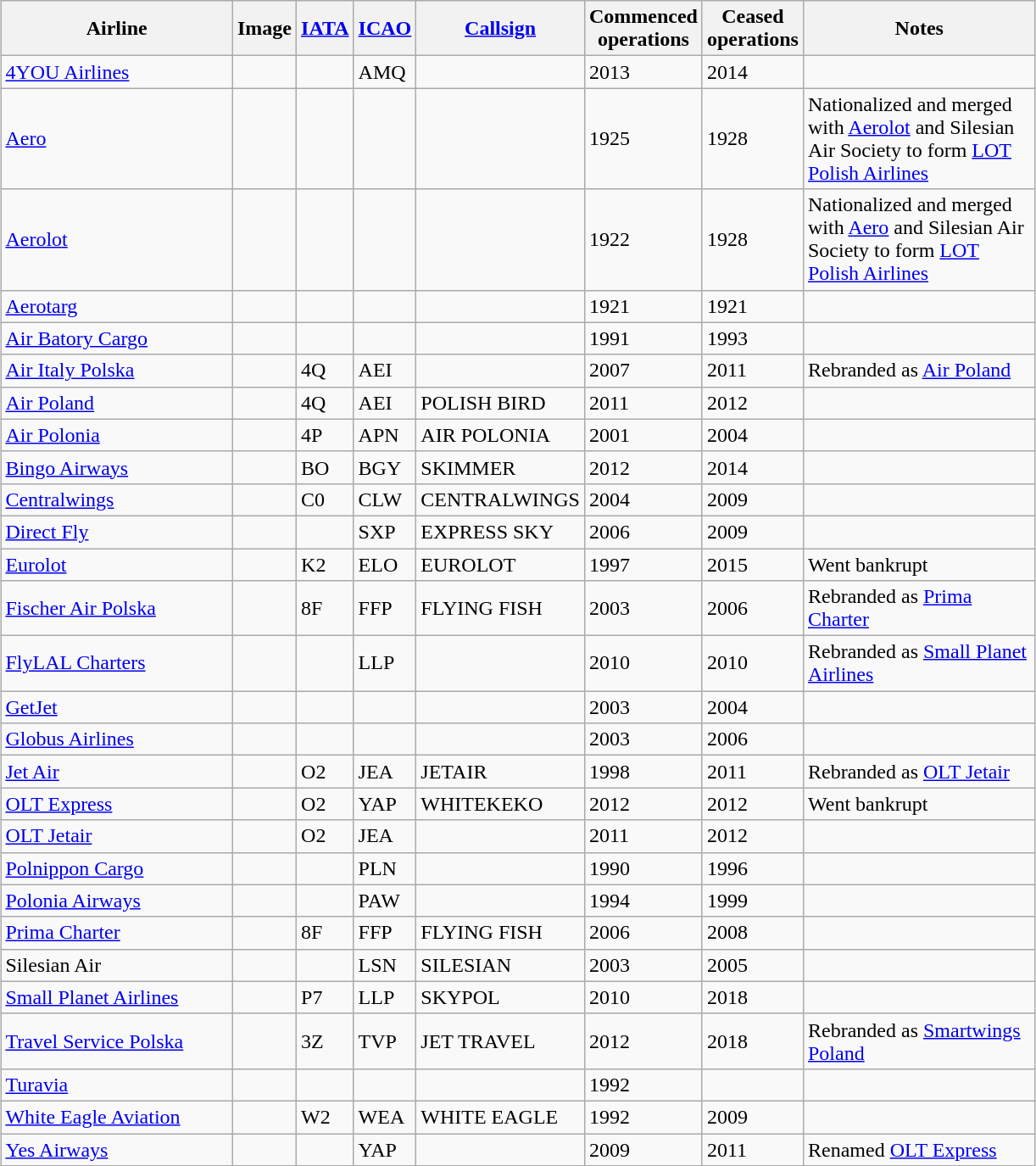<table class="wikitable sortable" style="border-collapse:collapse; margin:auto;" border="1" cellpadding="3">
<tr valign="middle">
<th style="width:175px;">Airline</th>
<th>Image</th>
<th><a href='#'>IATA</a></th>
<th><a href='#'>ICAO</a></th>
<th><a href='#'>Callsign</a></th>
<th>Commenced<br>operations</th>
<th>Ceased<br>operations</th>
<th style="width:175px;">Notes</th>
</tr>
<tr>
<td><a href='#'>4YOU Airlines</a></td>
<td></td>
<td></td>
<td>AMQ</td>
<td></td>
<td>2013</td>
<td>2014</td>
<td></td>
</tr>
<tr>
<td><a href='#'>Aero</a></td>
<td></td>
<td></td>
<td></td>
<td></td>
<td>1925</td>
<td>1928</td>
<td>Nationalized and merged with <a href='#'>Aerolot</a> and Silesian Air Society to form <a href='#'>LOT Polish Airlines</a></td>
</tr>
<tr>
<td><a href='#'>Aerolot</a></td>
<td></td>
<td></td>
<td></td>
<td></td>
<td>1922</td>
<td>1928</td>
<td>Nationalized and merged with <a href='#'>Aero</a> and Silesian Air Society to form <a href='#'>LOT Polish Airlines</a></td>
</tr>
<tr>
<td><a href='#'>Aerotarg</a></td>
<td></td>
<td></td>
<td></td>
<td></td>
<td>1921</td>
<td>1921</td>
<td></td>
</tr>
<tr>
<td><a href='#'>Air Batory Cargo</a></td>
<td></td>
<td></td>
<td></td>
<td></td>
<td>1991</td>
<td>1993</td>
<td></td>
</tr>
<tr>
<td><a href='#'>Air Italy Polska</a></td>
<td></td>
<td>4Q</td>
<td>AEI</td>
<td></td>
<td>2007</td>
<td>2011</td>
<td>Rebranded as <a href='#'>Air Poland</a></td>
</tr>
<tr>
<td><a href='#'>Air Poland</a></td>
<td></td>
<td>4Q</td>
<td>AEI</td>
<td>POLISH BIRD</td>
<td>2011</td>
<td>2012</td>
<td></td>
</tr>
<tr>
<td><a href='#'>Air Polonia</a></td>
<td></td>
<td>4P</td>
<td>APN</td>
<td>AIR POLONIA</td>
<td>2001</td>
<td>2004</td>
<td></td>
</tr>
<tr>
<td><a href='#'>Bingo Airways</a></td>
<td></td>
<td>BO</td>
<td>BGY</td>
<td>SKIMMER</td>
<td>2012</td>
<td>2014</td>
<td></td>
</tr>
<tr>
<td><a href='#'>Centralwings</a></td>
<td></td>
<td>C0</td>
<td>CLW</td>
<td>CENTRALWINGS</td>
<td>2004</td>
<td>2009</td>
<td></td>
</tr>
<tr>
<td><a href='#'>Direct Fly</a></td>
<td></td>
<td></td>
<td>SXP</td>
<td>EXPRESS SKY</td>
<td>2006</td>
<td>2009</td>
<td></td>
</tr>
<tr>
<td><a href='#'>Eurolot</a></td>
<td></td>
<td>K2</td>
<td>ELO</td>
<td>EUROLOT</td>
<td>1997</td>
<td>2015</td>
<td>Went bankrupt</td>
</tr>
<tr>
<td><a href='#'>Fischer Air Polska</a></td>
<td></td>
<td>8F</td>
<td>FFP</td>
<td>FLYING FISH</td>
<td>2003</td>
<td>2006</td>
<td>Rebranded as <a href='#'>Prima Charter</a></td>
</tr>
<tr>
<td><a href='#'>FlyLAL Charters</a></td>
<td></td>
<td></td>
<td>LLP</td>
<td></td>
<td>2010</td>
<td>2010</td>
<td>Rebranded as <a href='#'>Small Planet Airlines</a></td>
</tr>
<tr>
<td><a href='#'>GetJet</a></td>
<td></td>
<td></td>
<td></td>
<td></td>
<td>2003</td>
<td>2004</td>
<td></td>
</tr>
<tr>
<td><a href='#'>Globus Airlines</a></td>
<td></td>
<td></td>
<td></td>
<td></td>
<td>2003</td>
<td>2006</td>
<td></td>
</tr>
<tr>
<td><a href='#'>Jet Air</a></td>
<td></td>
<td>O2</td>
<td>JEA</td>
<td>JETAIR</td>
<td>1998</td>
<td>2011</td>
<td>Rebranded as <a href='#'>OLT Jetair</a></td>
</tr>
<tr>
<td><a href='#'>OLT Express</a></td>
<td></td>
<td>O2</td>
<td>YAP</td>
<td>WHITEKEKO</td>
<td>2012</td>
<td>2012</td>
<td>Went bankrupt</td>
</tr>
<tr>
<td><a href='#'>OLT Jetair</a></td>
<td></td>
<td>O2</td>
<td>JEA</td>
<td></td>
<td>2011</td>
<td>2012</td>
<td></td>
</tr>
<tr>
<td><a href='#'>Polnippon Cargo</a></td>
<td></td>
<td></td>
<td>PLN</td>
<td></td>
<td>1990</td>
<td>1996</td>
<td></td>
</tr>
<tr>
<td><a href='#'>Polonia Airways</a></td>
<td></td>
<td></td>
<td>PAW</td>
<td></td>
<td>1994</td>
<td>1999</td>
<td></td>
</tr>
<tr>
<td><a href='#'>Prima Charter</a></td>
<td></td>
<td>8F</td>
<td>FFP</td>
<td>FLYING FISH</td>
<td>2006</td>
<td>2008</td>
<td></td>
</tr>
<tr>
<td>Silesian Air</td>
<td></td>
<td></td>
<td>LSN</td>
<td>SILESIAN</td>
<td>2003</td>
<td>2005</td>
<td></td>
</tr>
<tr>
<td><a href='#'>Small Planet Airlines</a></td>
<td></td>
<td>P7</td>
<td>LLP</td>
<td>SKYPOL</td>
<td>2010</td>
<td>2018</td>
<td></td>
</tr>
<tr>
<td><a href='#'>Travel Service Polska</a></td>
<td></td>
<td>3Z</td>
<td>TVP</td>
<td>JET TRAVEL</td>
<td>2012</td>
<td>2018</td>
<td>Rebranded as <a href='#'>Smartwings Poland</a></td>
</tr>
<tr>
<td><a href='#'>Turavia</a></td>
<td></td>
<td></td>
<td></td>
<td></td>
<td>1992</td>
<td></td>
<td></td>
</tr>
<tr>
<td><a href='#'>White Eagle Aviation</a></td>
<td></td>
<td>W2</td>
<td>WEA</td>
<td>WHITE EAGLE</td>
<td>1992</td>
<td>2009</td>
<td></td>
</tr>
<tr>
<td><a href='#'>Yes Airways</a></td>
<td></td>
<td></td>
<td>YAP</td>
<td></td>
<td>2009</td>
<td>2011</td>
<td>Renamed <a href='#'>OLT Express</a></td>
</tr>
</table>
